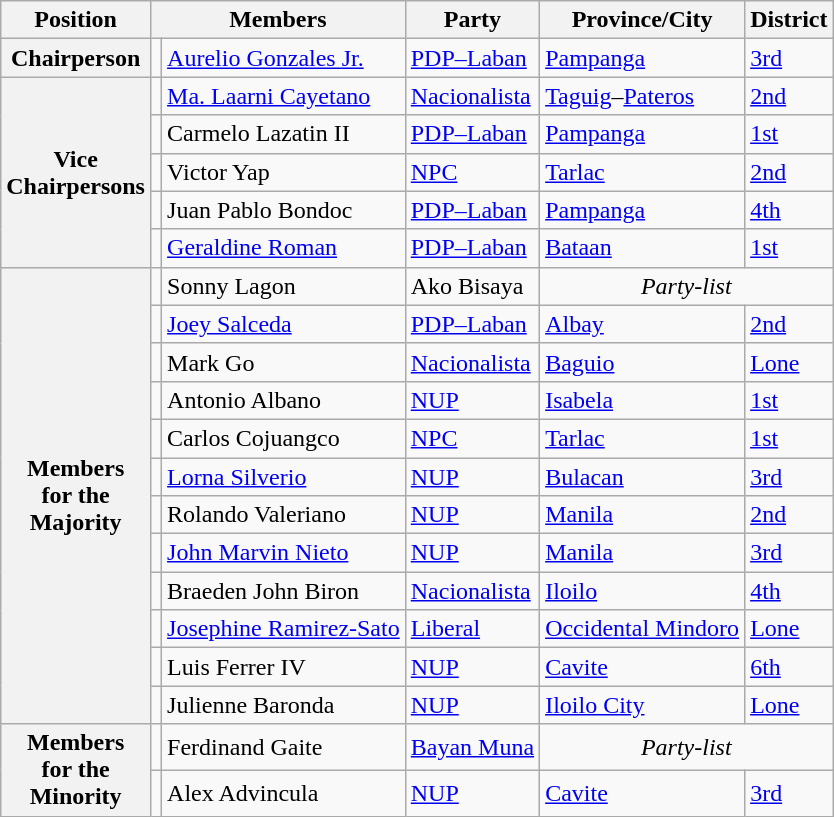<table class="wikitable" style="font-size: 100%;">
<tr>
<th>Position</th>
<th colspan="2">Members</th>
<th>Party</th>
<th>Province/City</th>
<th>District</th>
</tr>
<tr>
<th>Chairperson</th>
<td></td>
<td><a href='#'>Aurelio Gonzales Jr.</a></td>
<td><a href='#'>PDP–Laban</a></td>
<td><a href='#'>Pampanga</a></td>
<td><a href='#'>3rd</a></td>
</tr>
<tr>
<th rowspan="5">Vice<br>Chairpersons</th>
<td></td>
<td><a href='#'>Ma. Laarni Cayetano</a></td>
<td><a href='#'>Nacionalista</a></td>
<td><a href='#'>Taguig</a>–<a href='#'>Pateros</a></td>
<td><a href='#'>2nd</a></td>
</tr>
<tr>
<td></td>
<td>Carmelo Lazatin II</td>
<td><a href='#'>PDP–Laban</a></td>
<td><a href='#'>Pampanga</a></td>
<td><a href='#'>1st</a></td>
</tr>
<tr>
<td></td>
<td>Victor Yap</td>
<td><a href='#'>NPC</a></td>
<td><a href='#'>Tarlac</a></td>
<td><a href='#'>2nd</a></td>
</tr>
<tr>
<td></td>
<td>Juan Pablo Bondoc</td>
<td><a href='#'>PDP–Laban</a></td>
<td><a href='#'>Pampanga</a></td>
<td><a href='#'>4th</a></td>
</tr>
<tr>
<td></td>
<td><a href='#'>Geraldine Roman</a></td>
<td><a href='#'>PDP–Laban</a></td>
<td><a href='#'>Bataan</a></td>
<td><a href='#'>1st</a></td>
</tr>
<tr>
<th rowspan="12">Members<br>for the<br>Majority</th>
<td></td>
<td>Sonny Lagon</td>
<td>Ako Bisaya</td>
<td align="center" colspan="2"><em>Party-list</em></td>
</tr>
<tr>
<td></td>
<td><a href='#'>Joey Salceda</a></td>
<td><a href='#'>PDP–Laban</a></td>
<td><a href='#'>Albay</a></td>
<td><a href='#'>2nd</a></td>
</tr>
<tr>
<td></td>
<td>Mark Go</td>
<td><a href='#'>Nacionalista</a></td>
<td><a href='#'>Baguio</a></td>
<td><a href='#'>Lone</a></td>
</tr>
<tr>
<td></td>
<td>Antonio Albano</td>
<td><a href='#'>NUP</a></td>
<td><a href='#'>Isabela</a></td>
<td><a href='#'>1st</a></td>
</tr>
<tr>
<td></td>
<td>Carlos Cojuangco</td>
<td><a href='#'>NPC</a></td>
<td><a href='#'>Tarlac</a></td>
<td><a href='#'>1st</a></td>
</tr>
<tr>
<td></td>
<td><a href='#'>Lorna Silverio</a></td>
<td><a href='#'>NUP</a></td>
<td><a href='#'>Bulacan</a></td>
<td><a href='#'>3rd</a></td>
</tr>
<tr>
<td></td>
<td>Rolando Valeriano</td>
<td><a href='#'>NUP</a></td>
<td><a href='#'>Manila</a></td>
<td><a href='#'>2nd</a></td>
</tr>
<tr>
<td></td>
<td><a href='#'>John Marvin Nieto</a></td>
<td><a href='#'>NUP</a></td>
<td><a href='#'>Manila</a></td>
<td><a href='#'>3rd</a></td>
</tr>
<tr>
<td></td>
<td>Braeden John Biron</td>
<td><a href='#'>Nacionalista</a></td>
<td><a href='#'>Iloilo</a></td>
<td><a href='#'>4th</a></td>
</tr>
<tr>
<td></td>
<td><a href='#'>Josephine Ramirez-Sato</a></td>
<td><a href='#'>Liberal</a></td>
<td><a href='#'>Occidental Mindoro</a></td>
<td><a href='#'>Lone</a></td>
</tr>
<tr>
<td></td>
<td>Luis Ferrer IV</td>
<td><a href='#'>NUP</a></td>
<td><a href='#'>Cavite</a></td>
<td><a href='#'>6th</a></td>
</tr>
<tr>
<td></td>
<td>Julienne Baronda</td>
<td><a href='#'>NUP</a></td>
<td><a href='#'>Iloilo City</a></td>
<td><a href='#'>Lone</a></td>
</tr>
<tr>
<th rowspan="2">Members<br>for the<br>Minority</th>
<td></td>
<td>Ferdinand Gaite</td>
<td><a href='#'>Bayan Muna</a></td>
<td align="center" colspan="2"><em>Party-list</em></td>
</tr>
<tr>
<td></td>
<td>Alex Advincula</td>
<td><a href='#'>NUP</a></td>
<td><a href='#'>Cavite</a></td>
<td><a href='#'>3rd</a></td>
</tr>
</table>
